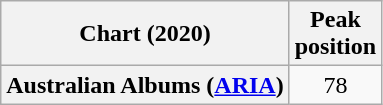<table class="wikitable plainrowheaders" style="text-align:center">
<tr>
<th scope="col">Chart (2020)</th>
<th scope="col">Peak<br>position</th>
</tr>
<tr>
<th scope="row">Australian Albums (<a href='#'>ARIA</a>)</th>
<td>78</td>
</tr>
</table>
